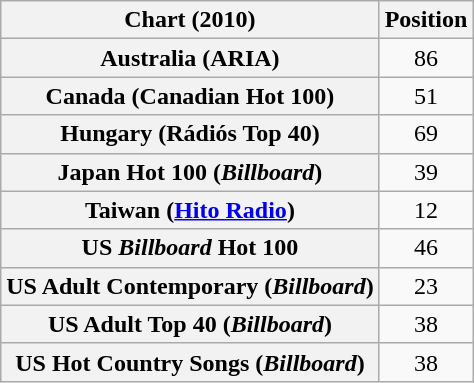<table class="wikitable sortable plainrowheaders" style="text-align:center">
<tr>
<th scope="col">Chart (2010)</th>
<th scope="col">Position</th>
</tr>
<tr>
<th scope="row">Australia (ARIA)</th>
<td>86</td>
</tr>
<tr>
<th scope="row">Canada (Canadian Hot 100)</th>
<td>51</td>
</tr>
<tr>
<th scope="row">Hungary (Rádiós Top 40)</th>
<td>69</td>
</tr>
<tr>
<th scope="row">Japan Hot 100 (<em>Billboard</em>)</th>
<td>39</td>
</tr>
<tr>
<th scope="row">Taiwan (<a href='#'>Hito Radio</a>)</th>
<td style="text-align:center;">12</td>
</tr>
<tr>
<th scope="row">US <em>Billboard</em> Hot 100</th>
<td>46</td>
</tr>
<tr>
<th scope="row">US Adult Contemporary (<em>Billboard</em>)</th>
<td>23</td>
</tr>
<tr>
<th scope="row">US Adult Top 40 (<em>Billboard</em>)</th>
<td>38</td>
</tr>
<tr>
<th scope="row">US Hot Country Songs (<em>Billboard</em>)</th>
<td>38</td>
</tr>
</table>
